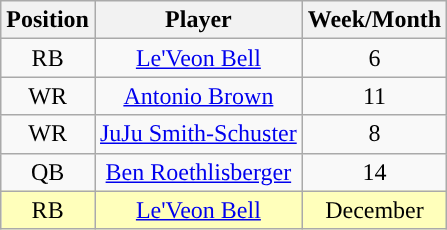<table class="wikitable" style="text-align:center">
<tr>
<th>Position</th>
<th>Player</th>
<th>Week/Month</th>
</tr>
<tr>
<td>RB</td>
<td><a href='#'>Le'Veon Bell</a></td>
<td>6</td>
</tr>
<tr>
<td>WR</td>
<td><a href='#'>Antonio Brown</a></td>
<td>11</td>
</tr>
<tr>
<td>WR</td>
<td><a href='#'>JuJu Smith-Schuster</a></td>
<td>8</td>
</tr>
<tr>
<td>QB</td>
<td><a href='#'>Ben Roethlisberger</a></td>
<td>14</td>
</tr>
<tr style="background:#ffb">
<td>RB</td>
<td><a href='#'>Le'Veon Bell</a></td>
<td>December</td>
</tr>
</table>
